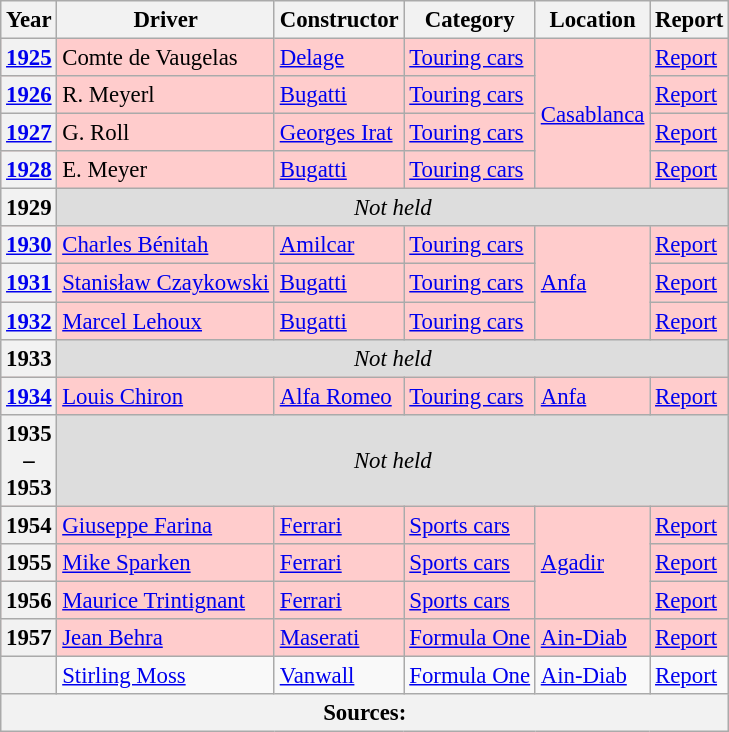<table class="wikitable" style="font-size: 95%;">
<tr>
<th>Year</th>
<th>Driver</th>
<th>Constructor</th>
<th>Category</th>
<th>Location</th>
<th>Report</th>
</tr>
<tr style="background:#FFCCCC;">
<th><a href='#'>1925</a></th>
<td> Comte de Vaugelas</td>
<td><a href='#'>Delage</a></td>
<td><a href='#'>Touring cars</a></td>
<td rowspan="4"><a href='#'>Casablanca</a></td>
<td><a href='#'>Report</a></td>
</tr>
<tr style="background:#FFCCCC;">
<th><a href='#'>1926</a></th>
<td> R. Meyerl</td>
<td><a href='#'>Bugatti</a></td>
<td><a href='#'>Touring cars</a></td>
<td><a href='#'>Report</a></td>
</tr>
<tr style="background:#FFCCCC;">
<th><a href='#'>1927</a></th>
<td> G. Roll</td>
<td><a href='#'>Georges Irat</a></td>
<td><a href='#'>Touring cars</a></td>
<td><a href='#'>Report</a></td>
</tr>
<tr style="background:#FFCCCC;">
<th><a href='#'>1928</a></th>
<td> E. Meyer</td>
<td><a href='#'>Bugatti</a></td>
<td><a href='#'>Touring cars</a></td>
<td><a href='#'>Report</a></td>
</tr>
<tr style="background:#DDDDDD;">
<th>1929</th>
<td align=center colspan=5><em>Not held</em></td>
</tr>
<tr style="background:#FFCCCC;">
<th><a href='#'>1930</a></th>
<td> <a href='#'>Charles Bénitah</a></td>
<td><a href='#'>Amilcar</a></td>
<td><a href='#'>Touring cars</a></td>
<td rowspan="3"><a href='#'>Anfa</a></td>
<td><a href='#'>Report</a></td>
</tr>
<tr style="background:#FFCCCC;">
<th><a href='#'>1931</a></th>
<td> <a href='#'>Stanisław Czaykowski</a></td>
<td><a href='#'>Bugatti</a></td>
<td><a href='#'>Touring cars</a></td>
<td><a href='#'>Report</a></td>
</tr>
<tr style="background:#FFCCCC;">
<th><a href='#'>1932</a></th>
<td> <a href='#'>Marcel Lehoux</a></td>
<td><a href='#'>Bugatti</a></td>
<td><a href='#'>Touring cars</a></td>
<td><a href='#'>Report</a></td>
</tr>
<tr style="background:#DDDDDD;">
<th>1933</th>
<td align=center colspan=5><em>Not held</em></td>
</tr>
<tr style="background:#FFCCCC;">
<th><a href='#'>1934</a></th>
<td> <a href='#'>Louis Chiron</a></td>
<td><a href='#'>Alfa Romeo</a></td>
<td><a href='#'>Touring cars</a></td>
<td><a href='#'>Anfa</a></td>
<td><a href='#'>Report</a></td>
</tr>
<tr style="background:#DDDDDD;">
<th>1935<br>–<br>1953</th>
<td align=center colspan=5><em>Not held</em></td>
</tr>
<tr style="background:#FFCCCC;">
<th>1954</th>
<td> <a href='#'>Giuseppe Farina</a></td>
<td><a href='#'>Ferrari</a></td>
<td><a href='#'>Sports cars</a></td>
<td rowspan="3"><a href='#'>Agadir</a></td>
<td><a href='#'>Report</a></td>
</tr>
<tr style="background:#FFCCCC;">
<th>1955</th>
<td> <a href='#'>Mike Sparken</a></td>
<td><a href='#'>Ferrari</a></td>
<td><a href='#'>Sports cars</a></td>
<td><a href='#'>Report</a></td>
</tr>
<tr style="background:#FFCCCC;">
<th>1956</th>
<td> <a href='#'>Maurice Trintignant</a></td>
<td><a href='#'>Ferrari</a></td>
<td><a href='#'>Sports cars</a></td>
<td><a href='#'>Report</a></td>
</tr>
<tr style="background:#FFCCCC;">
<th>1957</th>
<td> <a href='#'>Jean Behra</a></td>
<td><a href='#'>Maserati</a></td>
<td><a href='#'>Formula One</a></td>
<td><a href='#'>Ain-Diab</a></td>
<td><a href='#'>Report</a></td>
</tr>
<tr>
<th></th>
<td> <a href='#'>Stirling Moss</a></td>
<td><a href='#'>Vanwall</a></td>
<td><a href='#'>Formula One</a></td>
<td><a href='#'>Ain-Diab</a></td>
<td><a href='#'>Report</a></td>
</tr>
<tr>
<th colspan=6>Sources:</th>
</tr>
</table>
